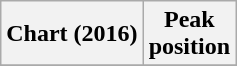<table class="wikitable plainrowheaders" style="text-align:center">
<tr>
<th scope="col">Chart (2016)</th>
<th scope="col">Peak<br>position</th>
</tr>
<tr>
</tr>
</table>
